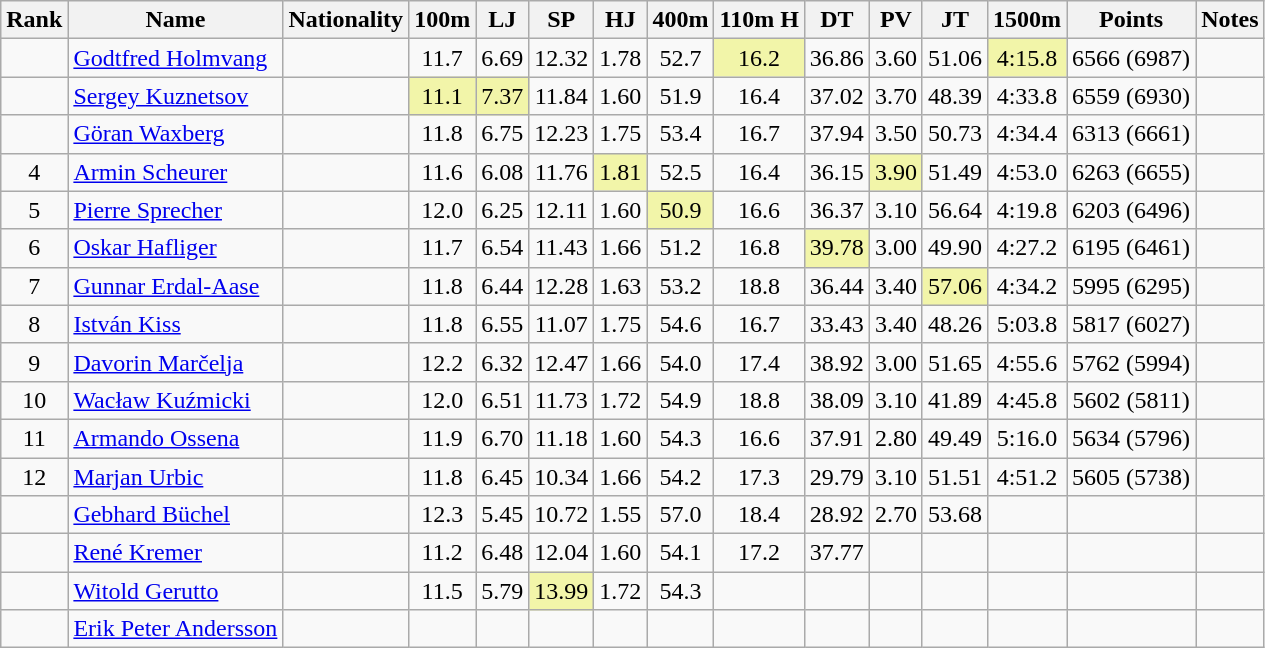<table class="wikitable sortable" style="text-align:center">
<tr>
<th>Rank</th>
<th>Name</th>
<th>Nationality</th>
<th>100m</th>
<th>LJ</th>
<th>SP</th>
<th>HJ</th>
<th>400m</th>
<th>110m H</th>
<th>DT</th>
<th>PV</th>
<th>JT</th>
<th>1500m</th>
<th>Points</th>
<th>Notes</th>
</tr>
<tr>
<td></td>
<td align=left><a href='#'>Godtfred Holmvang</a></td>
<td align=left></td>
<td>11.7</td>
<td>6.69</td>
<td>12.32</td>
<td>1.78</td>
<td>52.7</td>
<td bgcolor=#F2F5A9>16.2</td>
<td>36.86</td>
<td>3.60</td>
<td>51.06</td>
<td bgcolor=#F2F5A9>4:15.8</td>
<td>6566 (6987)</td>
<td></td>
</tr>
<tr>
<td></td>
<td align=left><a href='#'>Sergey Kuznetsov</a></td>
<td align=left></td>
<td bgcolor=#F2F5A9>11.1</td>
<td bgcolor=#F2F5A9>7.37</td>
<td>11.84</td>
<td>1.60</td>
<td>51.9</td>
<td>16.4</td>
<td>37.02</td>
<td>3.70</td>
<td>48.39</td>
<td>4:33.8</td>
<td>6559 (6930)</td>
<td></td>
</tr>
<tr>
<td></td>
<td align=left><a href='#'>Göran Waxberg</a></td>
<td align=left></td>
<td>11.8</td>
<td>6.75</td>
<td>12.23</td>
<td>1.75</td>
<td>53.4</td>
<td>16.7</td>
<td>37.94</td>
<td>3.50</td>
<td>50.73</td>
<td>4:34.4</td>
<td>6313 (6661)</td>
<td></td>
</tr>
<tr>
<td>4</td>
<td align=left><a href='#'>Armin Scheurer</a></td>
<td align=left></td>
<td>11.6</td>
<td>6.08</td>
<td>11.76</td>
<td bgcolor=#F2F5A9>1.81</td>
<td>52.5</td>
<td>16.4</td>
<td>36.15</td>
<td bgcolor=#F2F5A9>3.90</td>
<td>51.49</td>
<td>4:53.0</td>
<td>6263 (6655)</td>
<td></td>
</tr>
<tr>
<td>5</td>
<td align=left><a href='#'>Pierre Sprecher</a></td>
<td align=left></td>
<td>12.0</td>
<td>6.25</td>
<td>12.11</td>
<td>1.60</td>
<td bgcolor=#F2F5A9>50.9</td>
<td>16.6</td>
<td>36.37</td>
<td>3.10</td>
<td>56.64</td>
<td>4:19.8</td>
<td>6203 (6496)</td>
<td></td>
</tr>
<tr>
<td>6</td>
<td align=left><a href='#'>Oskar Hafliger</a></td>
<td align=left></td>
<td>11.7</td>
<td>6.54</td>
<td>11.43</td>
<td>1.66</td>
<td>51.2</td>
<td>16.8</td>
<td bgcolor=#F2F5A9>39.78</td>
<td>3.00</td>
<td>49.90</td>
<td>4:27.2</td>
<td>6195 (6461)</td>
<td></td>
</tr>
<tr>
<td>7</td>
<td align=left><a href='#'>Gunnar Erdal-Aase</a></td>
<td align=left></td>
<td>11.8</td>
<td>6.44</td>
<td>12.28</td>
<td>1.63</td>
<td>53.2</td>
<td>18.8</td>
<td>36.44</td>
<td>3.40</td>
<td bgcolor=#F2F5A9>57.06</td>
<td>4:34.2</td>
<td>5995 (6295)</td>
<td></td>
</tr>
<tr>
<td>8</td>
<td align=left><a href='#'>István Kiss</a></td>
<td align=left></td>
<td>11.8</td>
<td>6.55</td>
<td>11.07</td>
<td>1.75</td>
<td>54.6</td>
<td>16.7</td>
<td>33.43</td>
<td>3.40</td>
<td>48.26</td>
<td>5:03.8</td>
<td>5817 (6027)</td>
<td></td>
</tr>
<tr>
<td>9</td>
<td align=left><a href='#'>Davorin Marčelja</a></td>
<td align=left></td>
<td>12.2</td>
<td>6.32</td>
<td>12.47</td>
<td>1.66</td>
<td>54.0</td>
<td>17.4</td>
<td>38.92</td>
<td>3.00</td>
<td>51.65</td>
<td>4:55.6</td>
<td>5762 (5994)</td>
<td></td>
</tr>
<tr>
<td>10</td>
<td align=left><a href='#'>Wacław Kuźmicki</a></td>
<td align=left></td>
<td>12.0</td>
<td>6.51</td>
<td>11.73</td>
<td>1.72</td>
<td>54.9</td>
<td>18.8</td>
<td>38.09</td>
<td>3.10</td>
<td>41.89</td>
<td>4:45.8</td>
<td>5602 (5811)</td>
<td></td>
</tr>
<tr>
<td>11</td>
<td align=left><a href='#'>Armando Ossena</a></td>
<td align=left></td>
<td>11.9</td>
<td>6.70</td>
<td>11.18</td>
<td>1.60</td>
<td>54.3</td>
<td>16.6</td>
<td>37.91</td>
<td>2.80</td>
<td>49.49</td>
<td>5:16.0</td>
<td>5634 (5796)</td>
<td></td>
</tr>
<tr>
<td>12</td>
<td align=left><a href='#'>Marjan Urbic</a></td>
<td align=left></td>
<td>11.8</td>
<td>6.45</td>
<td>10.34</td>
<td>1.66</td>
<td>54.2</td>
<td>17.3</td>
<td>29.79</td>
<td>3.10</td>
<td>51.51</td>
<td>4:51.2</td>
<td>5605 (5738)</td>
<td></td>
</tr>
<tr>
<td></td>
<td align=left><a href='#'>Gebhard Büchel</a></td>
<td align=left></td>
<td>12.3</td>
<td>5.45</td>
<td>10.72</td>
<td>1.55</td>
<td>57.0</td>
<td>18.4</td>
<td>28.92</td>
<td>2.70</td>
<td>53.68</td>
<td></td>
<td></td>
<td></td>
</tr>
<tr>
<td></td>
<td align=left><a href='#'>René Kremer</a></td>
<td align=left></td>
<td>11.2</td>
<td>6.48</td>
<td>12.04</td>
<td>1.60</td>
<td>54.1</td>
<td>17.2</td>
<td>37.77</td>
<td></td>
<td></td>
<td></td>
<td></td>
<td></td>
</tr>
<tr>
<td></td>
<td align=left><a href='#'>Witold Gerutto</a></td>
<td align=left></td>
<td>11.5</td>
<td>5.79</td>
<td bgcolor=#F2F5A9>13.99</td>
<td>1.72</td>
<td>54.3</td>
<td></td>
<td></td>
<td></td>
<td></td>
<td></td>
<td></td>
<td></td>
</tr>
<tr>
<td></td>
<td align=left><a href='#'>Erik Peter Andersson</a></td>
<td align=left></td>
<td></td>
<td></td>
<td></td>
<td></td>
<td></td>
<td></td>
<td></td>
<td></td>
<td></td>
<td></td>
<td></td>
<td></td>
</tr>
</table>
